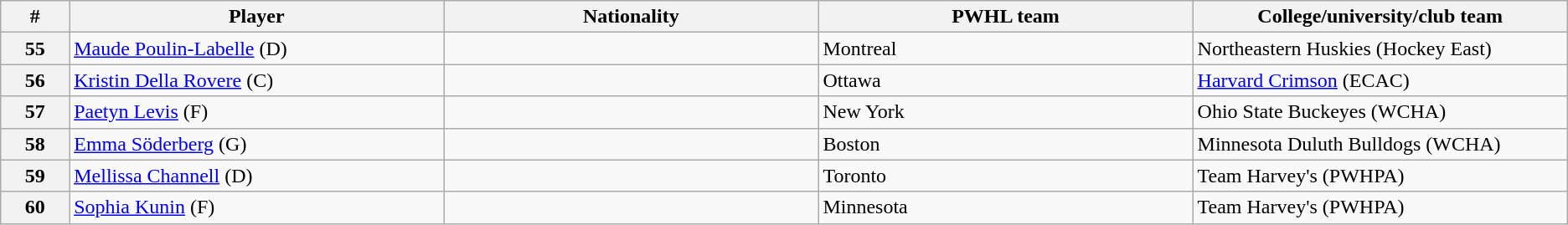<table class="wikitable">
<tr>
<th style="width:2.75%;">#</th>
<th style="width:15.0%;">Player</th>
<th style="width:15.0%;">Nationality</th>
<th style="width:15.0%;">PWHL team</th>
<th style="width:15.0%;">College/university/club team</th>
</tr>
<tr>
<th>55</th>
<td><a href='#'>Maude Poulin-Labelle</a> (D)</td>
<td></td>
<td>Montreal</td>
<td>Northeastern Huskies (Hockey East)</td>
</tr>
<tr>
<th>56</th>
<td><a href='#'>Kristin Della Rovere</a> (C)</td>
<td></td>
<td>Ottawa</td>
<td><a href='#'>Harvard Crimson</a> (ECAC)</td>
</tr>
<tr>
<th>57</th>
<td><a href='#'>Paetyn Levis</a> (F)</td>
<td></td>
<td>New York</td>
<td>Ohio State Buckeyes (WCHA)</td>
</tr>
<tr>
<th>58</th>
<td><a href='#'>Emma Söderberg</a> (G)</td>
<td></td>
<td>Boston</td>
<td>Minnesota Duluth Bulldogs (WCHA)</td>
</tr>
<tr>
<th>59</th>
<td><a href='#'>Mellissa Channell</a> (D)</td>
<td></td>
<td>Toronto</td>
<td>Team Harvey's (PWHPA)</td>
</tr>
<tr>
<th>60</th>
<td><a href='#'>Sophia Kunin</a> (F)</td>
<td></td>
<td>Minnesota</td>
<td>Team Harvey's (PWHPA)</td>
</tr>
</table>
